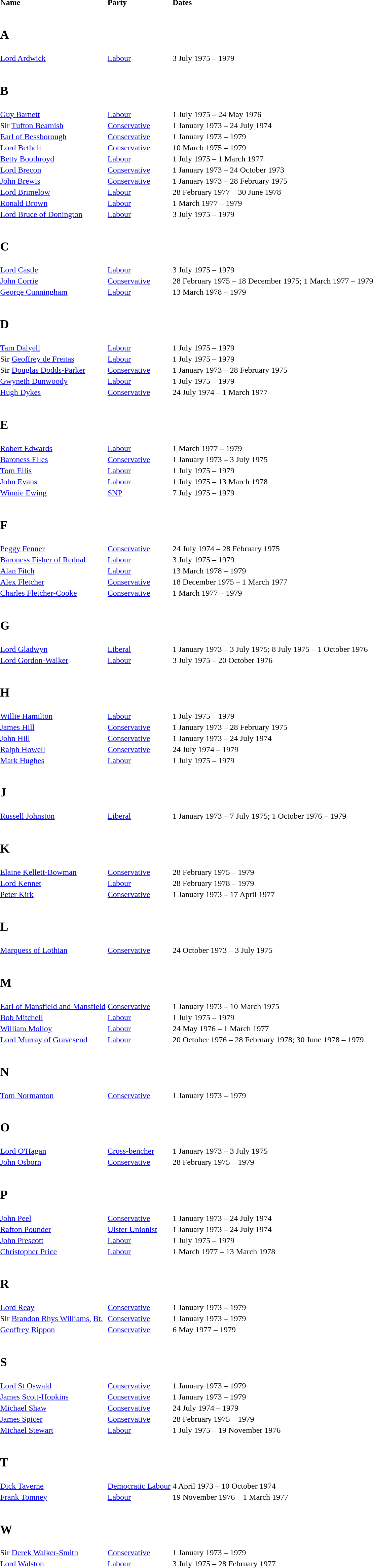<table>
<tr>
<td><strong>Name</strong></td>
<td><strong>Party</strong></td>
<td><strong>Dates</strong></td>
</tr>
<tr>
<td colspan=3><br><h2>A</h2></td>
</tr>
<tr>
<td><a href='#'>Lord Ardwick</a></td>
<td><a href='#'>Labour</a></td>
<td>3 July 1975 – 1979</td>
</tr>
<tr>
<td colspan=3><br><h2>B</h2></td>
</tr>
<tr>
<td><a href='#'>Guy Barnett</a></td>
<td><a href='#'>Labour</a></td>
<td>1 July 1975 – 24 May 1976</td>
</tr>
<tr>
<td>Sir <a href='#'>Tufton Beamish</a></td>
<td><a href='#'>Conservative</a></td>
<td>1 January 1973 – 24 July 1974</td>
</tr>
<tr>
<td><a href='#'>Earl of Bessborough</a></td>
<td><a href='#'>Conservative</a></td>
<td>1 January 1973 – 1979</td>
</tr>
<tr>
<td><a href='#'>Lord Bethell</a></td>
<td><a href='#'>Conservative</a></td>
<td>10 March 1975 – 1979</td>
</tr>
<tr>
<td><a href='#'>Betty Boothroyd</a></td>
<td><a href='#'>Labour</a></td>
<td>1 July 1975 – 1 March 1977</td>
</tr>
<tr>
<td><a href='#'>Lord Brecon</a></td>
<td><a href='#'>Conservative</a></td>
<td>1 January 1973 – 24 October 1973</td>
</tr>
<tr>
<td><a href='#'>John Brewis</a></td>
<td><a href='#'>Conservative</a></td>
<td>1 January 1973 – 28 February 1975</td>
</tr>
<tr>
<td><a href='#'>Lord Brimelow</a></td>
<td><a href='#'>Labour</a></td>
<td>28 February 1977 – 30 June 1978</td>
</tr>
<tr>
<td><a href='#'>Ronald Brown</a></td>
<td><a href='#'>Labour</a></td>
<td>1 March 1977 – 1979</td>
</tr>
<tr>
<td><a href='#'>Lord Bruce of Donington</a></td>
<td><a href='#'>Labour</a></td>
<td>3 July 1975 – 1979</td>
</tr>
<tr>
<td colspan=3><br><h2>C</h2></td>
</tr>
<tr>
<td><a href='#'>Lord Castle</a></td>
<td><a href='#'>Labour</a></td>
<td>3 July 1975 – 1979</td>
</tr>
<tr>
<td><a href='#'>John Corrie</a></td>
<td><a href='#'>Conservative</a></td>
<td>28 February 1975 – 18 December 1975; 1 March 1977 – 1979</td>
</tr>
<tr>
<td><a href='#'>George Cunningham</a></td>
<td><a href='#'>Labour</a></td>
<td>13 March 1978 – 1979</td>
</tr>
<tr>
<td colspan=3><br><h2>D</h2></td>
</tr>
<tr>
<td><a href='#'>Tam Dalyell</a></td>
<td><a href='#'>Labour</a></td>
<td>1 July 1975 – 1979</td>
</tr>
<tr>
<td>Sir <a href='#'>Geoffrey de Freitas</a></td>
<td><a href='#'>Labour</a></td>
<td>1 July 1975 – 1979</td>
</tr>
<tr>
<td>Sir <a href='#'>Douglas Dodds-Parker</a></td>
<td><a href='#'>Conservative</a></td>
<td>1 January 1973 – 28 February 1975</td>
</tr>
<tr>
<td><a href='#'>Gwyneth Dunwoody</a></td>
<td><a href='#'>Labour</a></td>
<td>1 July 1975 – 1979</td>
</tr>
<tr>
<td><a href='#'>Hugh Dykes</a></td>
<td><a href='#'>Conservative</a></td>
<td>24 July 1974 – 1 March 1977</td>
</tr>
<tr>
<td colspan=3><br><h2>E</h2></td>
</tr>
<tr>
<td><a href='#'>Robert Edwards</a></td>
<td><a href='#'>Labour</a></td>
<td>1 March 1977 – 1979</td>
</tr>
<tr>
<td><a href='#'>Baroness Elles</a></td>
<td><a href='#'>Conservative</a></td>
<td>1 January 1973 – 3 July 1975</td>
</tr>
<tr>
<td><a href='#'>Tom Ellis</a></td>
<td><a href='#'>Labour</a></td>
<td>1 July 1975 – 1979</td>
</tr>
<tr>
<td><a href='#'>John Evans</a></td>
<td><a href='#'>Labour</a></td>
<td>1 July 1975 – 13 March 1978</td>
</tr>
<tr>
<td><a href='#'>Winnie Ewing</a></td>
<td><a href='#'>SNP</a></td>
<td>7 July 1975 – 1979</td>
</tr>
<tr>
<td colspan=3><br><h2>F</h2></td>
</tr>
<tr>
<td><a href='#'>Peggy Fenner</a></td>
<td><a href='#'>Conservative</a></td>
<td>24 July 1974 – 28 February 1975</td>
</tr>
<tr>
<td><a href='#'>Baroness Fisher of Rednal</a></td>
<td><a href='#'>Labour</a></td>
<td>3 July 1975 – 1979</td>
</tr>
<tr>
<td><a href='#'>Alan Fitch</a></td>
<td><a href='#'>Labour</a></td>
<td>13 March 1978 – 1979</td>
</tr>
<tr>
<td><a href='#'>Alex Fletcher</a></td>
<td><a href='#'>Conservative</a></td>
<td>18 December 1975 – 1 March 1977</td>
</tr>
<tr>
<td><a href='#'>Charles Fletcher-Cooke</a></td>
<td><a href='#'>Conservative</a></td>
<td>1 March 1977 – 1979</td>
</tr>
<tr>
<td colspan=3><br><h2>G</h2></td>
</tr>
<tr>
<td><a href='#'>Lord Gladwyn</a></td>
<td><a href='#'>Liberal</a></td>
<td>1 January 1973 – 3 July 1975; 8 July 1975 – 1 October 1976</td>
</tr>
<tr>
<td><a href='#'>Lord Gordon-Walker</a></td>
<td><a href='#'>Labour</a></td>
<td>3 July 1975 – 20 October 1976</td>
</tr>
<tr>
<td colspan=3><br><h2>H</h2></td>
</tr>
<tr>
<td><a href='#'>Willie Hamilton</a></td>
<td><a href='#'>Labour</a></td>
<td>1 July 1975 – 1979</td>
</tr>
<tr>
<td><a href='#'>James Hill</a></td>
<td><a href='#'>Conservative</a></td>
<td>1 January 1973 – 28 February 1975</td>
</tr>
<tr>
<td><a href='#'>John Hill</a></td>
<td><a href='#'>Conservative</a></td>
<td>1 January 1973 – 24 July 1974</td>
</tr>
<tr>
<td><a href='#'>Ralph Howell</a></td>
<td><a href='#'>Conservative</a></td>
<td>24 July 1974 – 1979</td>
</tr>
<tr>
<td><a href='#'>Mark Hughes</a></td>
<td><a href='#'>Labour</a></td>
<td>1 July 1975 – 1979</td>
</tr>
<tr>
<td colspan=3><br><h2>J</h2></td>
</tr>
<tr>
<td><a href='#'>Russell Johnston</a></td>
<td><a href='#'>Liberal</a></td>
<td>1 January 1973 – 7 July 1975; 1 October 1976 – 1979</td>
</tr>
<tr>
<td colspan=3><br><h2>K</h2></td>
</tr>
<tr>
<td><a href='#'>Elaine Kellett-Bowman</a></td>
<td><a href='#'>Conservative</a></td>
<td>28 February 1975 – 1979</td>
</tr>
<tr>
<td><a href='#'>Lord Kennet</a></td>
<td><a href='#'>Labour</a></td>
<td>28 February 1978 – 1979</td>
</tr>
<tr>
<td><a href='#'>Peter Kirk</a></td>
<td><a href='#'>Conservative</a></td>
<td>1 January 1973 – 17 April 1977</td>
</tr>
<tr>
<td colspan=3><br><h2>L</h2></td>
</tr>
<tr>
<td><a href='#'>Marquess of Lothian</a></td>
<td><a href='#'>Conservative</a></td>
<td>24 October 1973 – 3 July 1975</td>
</tr>
<tr>
<td colspan=3><br><h2>M</h2></td>
</tr>
<tr>
<td><a href='#'>Earl of Mansfield and Mansfield</a></td>
<td><a href='#'>Conservative</a></td>
<td>1 January 1973 – 10 March 1975</td>
</tr>
<tr>
<td><a href='#'>Bob Mitchell</a></td>
<td><a href='#'>Labour</a></td>
<td>1 July 1975 – 1979</td>
</tr>
<tr>
<td><a href='#'>William Molloy</a></td>
<td><a href='#'>Labour</a></td>
<td>24 May 1976 – 1 March 1977</td>
</tr>
<tr>
<td><a href='#'>Lord Murray of Gravesend</a></td>
<td><a href='#'>Labour</a></td>
<td>20 October 1976 – 28 February 1978; 30 June 1978 – 1979</td>
</tr>
<tr>
<td colspan=3><br><h2>N</h2></td>
</tr>
<tr>
<td><a href='#'>Tom Normanton</a></td>
<td><a href='#'>Conservative</a></td>
<td>1 January 1973 – 1979</td>
</tr>
<tr>
<td colspan=3><br><h2>O</h2></td>
</tr>
<tr>
<td><a href='#'>Lord O'Hagan</a></td>
<td><a href='#'>Cross-bencher</a></td>
<td>1 January 1973 – 3 July 1975</td>
</tr>
<tr>
<td><a href='#'>John Osborn</a></td>
<td><a href='#'>Conservative</a></td>
<td>28 February 1975 – 1979</td>
</tr>
<tr>
<td colspan=3><br><h2>P</h2></td>
</tr>
<tr>
<td><a href='#'>John Peel</a></td>
<td><a href='#'>Conservative</a></td>
<td>1 January 1973 – 24 July 1974</td>
</tr>
<tr>
<td><a href='#'>Rafton Pounder</a></td>
<td><a href='#'>Ulster Unionist</a></td>
<td>1 January 1973 – 24 July 1974</td>
</tr>
<tr>
<td><a href='#'>John Prescott</a></td>
<td><a href='#'>Labour</a></td>
<td>1 July 1975 – 1979</td>
</tr>
<tr>
<td><a href='#'>Christopher Price</a></td>
<td><a href='#'>Labour</a></td>
<td>1 March 1977 – 13 March 1978</td>
</tr>
<tr>
<td colspan=3><br><h2>R</h2></td>
</tr>
<tr>
<td><a href='#'>Lord Reay</a></td>
<td><a href='#'>Conservative</a></td>
<td>1 January 1973 – 1979</td>
</tr>
<tr>
<td>Sir <a href='#'>Brandon Rhys Williams</a>, <a href='#'>Bt.</a></td>
<td><a href='#'>Conservative</a></td>
<td>1 January 1973 – 1979</td>
</tr>
<tr>
<td><a href='#'>Geoffrey Rippon</a></td>
<td><a href='#'>Conservative</a></td>
<td>6 May 1977 – 1979</td>
</tr>
<tr>
<td colspan=3><br><h2>S</h2></td>
</tr>
<tr>
<td><a href='#'>Lord St Oswald</a></td>
<td><a href='#'>Conservative</a></td>
<td>1 January 1973 – 1979</td>
</tr>
<tr>
<td><a href='#'>James Scott-Hopkins</a></td>
<td><a href='#'>Conservative</a></td>
<td>1 January 1973 – 1979</td>
</tr>
<tr>
<td><a href='#'>Michael Shaw</a></td>
<td><a href='#'>Conservative</a></td>
<td>24 July 1974 – 1979</td>
</tr>
<tr>
<td><a href='#'>James Spicer</a></td>
<td><a href='#'>Conservative</a></td>
<td>28 February 1975 – 1979</td>
</tr>
<tr>
<td><a href='#'>Michael Stewart</a></td>
<td><a href='#'>Labour</a></td>
<td>1 July 1975 – 19 November 1976</td>
</tr>
<tr>
<td colspan=3><br><h2>T</h2></td>
</tr>
<tr>
<td><a href='#'>Dick Taverne</a></td>
<td><a href='#'>Democratic Labour</a></td>
<td>4 April 1973 – 10 October 1974</td>
</tr>
<tr>
<td><a href='#'>Frank Tomney</a></td>
<td><a href='#'>Labour</a></td>
<td>19 November 1976 – 1 March 1977</td>
</tr>
<tr>
<td colspan=3><br><h2>W</h2></td>
</tr>
<tr>
<td>Sir <a href='#'>Derek Walker-Smith</a></td>
<td><a href='#'>Conservative</a></td>
<td>1 January 1973 – 1979</td>
</tr>
<tr>
<td><a href='#'>Lord Walston</a></td>
<td><a href='#'>Labour</a></td>
<td>3 July 1975 – 28 February 1977</td>
</tr>
</table>
